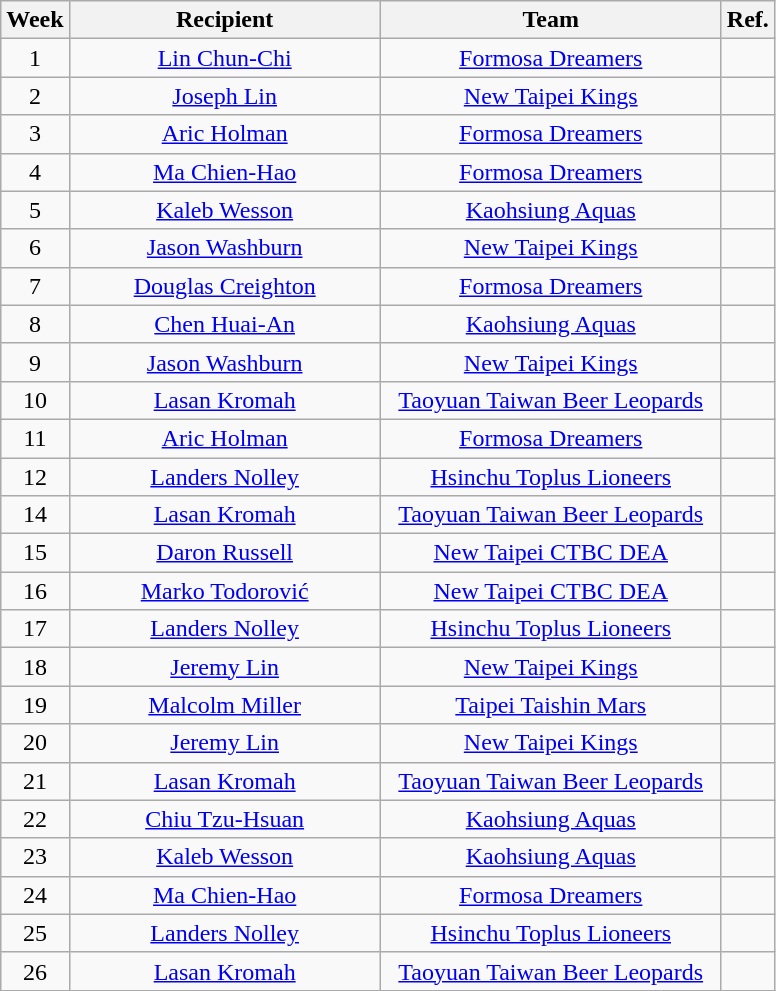<table class="wikitable" style="text-align: center;">
<tr>
<th>Week</th>
<th style="width:200px;">Recipient</th>
<th style="width:220px;">Team</th>
<th style="width:20px;">Ref.</th>
</tr>
<tr>
<td>1</td>
<td><a href='#'>Lin Chun-Chi</a></td>
<td><a href='#'>Formosa Dreamers</a></td>
<td></td>
</tr>
<tr>
<td>2</td>
<td><a href='#'>Joseph Lin</a></td>
<td><a href='#'>New Taipei Kings</a></td>
<td></td>
</tr>
<tr>
<td>3</td>
<td><a href='#'>Aric Holman</a></td>
<td><a href='#'>Formosa Dreamers</a></td>
<td></td>
</tr>
<tr>
<td>4</td>
<td><a href='#'>Ma Chien-Hao</a></td>
<td><a href='#'>Formosa Dreamers</a></td>
<td></td>
</tr>
<tr>
<td>5</td>
<td><a href='#'>Kaleb Wesson</a></td>
<td><a href='#'>Kaohsiung Aquas</a></td>
<td></td>
</tr>
<tr>
<td>6</td>
<td><a href='#'>Jason Washburn</a></td>
<td><a href='#'>New Taipei Kings</a></td>
<td></td>
</tr>
<tr>
<td>7</td>
<td><a href='#'>Douglas Creighton</a></td>
<td><a href='#'>Formosa Dreamers</a></td>
<td></td>
</tr>
<tr>
<td>8</td>
<td><a href='#'>Chen Huai-An</a></td>
<td><a href='#'>Kaohsiung Aquas</a></td>
<td></td>
</tr>
<tr>
<td>9</td>
<td><a href='#'>Jason Washburn</a></td>
<td><a href='#'>New Taipei Kings</a></td>
<td></td>
</tr>
<tr>
<td>10</td>
<td><a href='#'>Lasan Kromah</a></td>
<td><a href='#'>Taoyuan Taiwan Beer Leopards</a></td>
<td></td>
</tr>
<tr>
<td>11</td>
<td><a href='#'>Aric Holman</a></td>
<td><a href='#'>Formosa Dreamers</a></td>
<td></td>
</tr>
<tr>
<td>12</td>
<td><a href='#'>Landers Nolley</a></td>
<td><a href='#'>Hsinchu Toplus Lioneers</a></td>
<td></td>
</tr>
<tr>
<td>14</td>
<td><a href='#'>Lasan Kromah</a></td>
<td><a href='#'>Taoyuan Taiwan Beer Leopards</a></td>
<td></td>
</tr>
<tr>
<td>15</td>
<td><a href='#'>Daron Russell</a></td>
<td><a href='#'>New Taipei CTBC DEA</a></td>
<td></td>
</tr>
<tr>
<td>16</td>
<td><a href='#'>Marko Todorović</a></td>
<td><a href='#'>New Taipei CTBC DEA</a></td>
<td></td>
</tr>
<tr>
<td>17</td>
<td><a href='#'>Landers Nolley</a></td>
<td><a href='#'>Hsinchu Toplus Lioneers</a></td>
<td></td>
</tr>
<tr>
<td>18</td>
<td><a href='#'>Jeremy Lin</a></td>
<td><a href='#'>New Taipei Kings</a></td>
<td></td>
</tr>
<tr>
<td>19</td>
<td><a href='#'>Malcolm Miller</a></td>
<td><a href='#'>Taipei Taishin Mars</a></td>
<td></td>
</tr>
<tr>
<td>20</td>
<td><a href='#'>Jeremy Lin</a></td>
<td><a href='#'>New Taipei Kings</a></td>
<td></td>
</tr>
<tr>
<td>21</td>
<td><a href='#'>Lasan Kromah</a></td>
<td><a href='#'>Taoyuan Taiwan Beer Leopards</a></td>
<td></td>
</tr>
<tr>
<td>22</td>
<td><a href='#'>Chiu Tzu-Hsuan</a></td>
<td><a href='#'>Kaohsiung Aquas</a></td>
<td></td>
</tr>
<tr>
<td>23</td>
<td><a href='#'>Kaleb Wesson</a></td>
<td><a href='#'>Kaohsiung Aquas</a></td>
<td></td>
</tr>
<tr>
<td>24</td>
<td><a href='#'>Ma Chien-Hao</a></td>
<td><a href='#'>Formosa Dreamers</a></td>
<td></td>
</tr>
<tr>
<td>25</td>
<td><a href='#'>Landers Nolley</a></td>
<td><a href='#'>Hsinchu Toplus Lioneers</a></td>
<td></td>
</tr>
<tr>
<td>26</td>
<td><a href='#'>Lasan Kromah</a></td>
<td><a href='#'>Taoyuan Taiwan Beer Leopards</a></td>
<td></td>
</tr>
</table>
